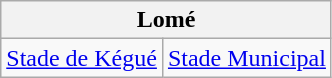<table class="wikitable">
<tr>
<th colspan=2">Lomé</th>
</tr>
<tr>
<td><a href='#'>Stade de Kégué</a></td>
<td><a href='#'>Stade Municipal</a></td>
</tr>
</table>
